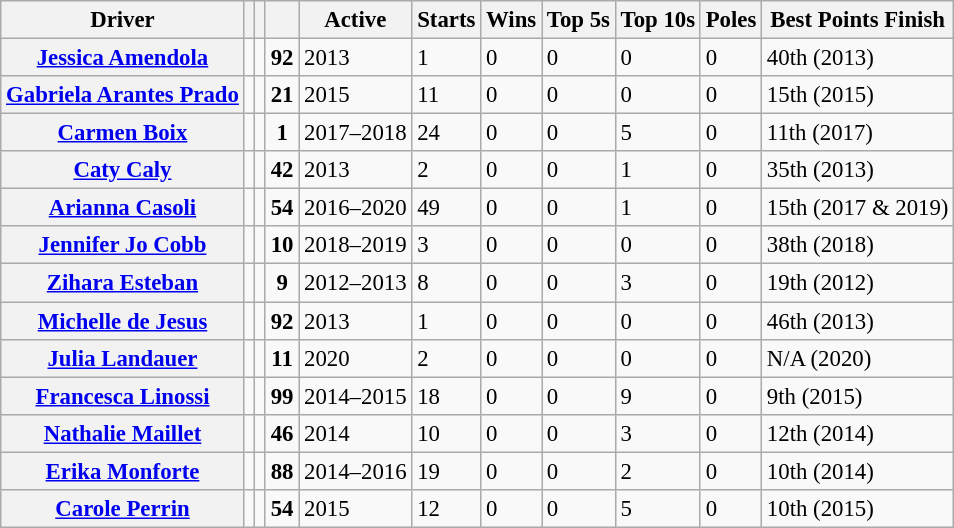<table class="wikitable sortable" style="font-size: 95%;">
<tr>
<th>Driver</th>
<th></th>
<th></th>
<th></th>
<th>Active</th>
<th>Starts</th>
<th>Wins</th>
<th>Top 5s</th>
<th>Top 10s</th>
<th>Poles</th>
<th>Best Points Finish</th>
</tr>
<tr>
<th><a href='#'>Jessica Amendola</a></th>
<td></td>
<td></td>
<td align=center><strong>92</strong></td>
<td>2013</td>
<td>1</td>
<td>0</td>
<td>0</td>
<td>0</td>
<td>0</td>
<td data-sort-value=40>40th (2013)</td>
</tr>
<tr>
<th><a href='#'>Gabriela Arantes Prado</a></th>
<td></td>
<td></td>
<td align=center><strong>21</strong></td>
<td>2015</td>
<td>11</td>
<td>0</td>
<td>0</td>
<td>0</td>
<td>0</td>
<td data-sort-value=15>15th (2015)</td>
</tr>
<tr>
<th><a href='#'>Carmen Boix</a></th>
<td></td>
<td></td>
<td align=center><strong>1</strong></td>
<td>2017–2018</td>
<td>24</td>
<td>0</td>
<td>0</td>
<td>5</td>
<td>0</td>
<td data-sort-value=11>11th (2017)</td>
</tr>
<tr>
<th><a href='#'>Caty Caly</a></th>
<td></td>
<td></td>
<td align=center><strong>42</strong></td>
<td>2013</td>
<td>2</td>
<td>0</td>
<td>0</td>
<td>1</td>
<td>0</td>
<td data-sort-value=35>35th (2013)</td>
</tr>
<tr>
<th><a href='#'>Arianna Casoli</a></th>
<td></td>
<td></td>
<td align=center><strong>54</strong></td>
<td>2016–2020</td>
<td>49</td>
<td>0</td>
<td>0</td>
<td>1</td>
<td>0</td>
<td data-sort-value=15>15th (2017 & 2019)</td>
</tr>
<tr>
<th><a href='#'>Jennifer Jo Cobb</a></th>
<td></td>
<td></td>
<td align=center><strong>10</strong></td>
<td>2018–2019</td>
<td>3</td>
<td>0</td>
<td>0</td>
<td>0</td>
<td>0</td>
<td data-sort-value=38>38th (2018)</td>
</tr>
<tr>
<th><a href='#'>Zihara Esteban</a></th>
<td></td>
<td></td>
<td align=center><strong>9</strong></td>
<td>2012–2013</td>
<td>8</td>
<td>0</td>
<td>0</td>
<td>3</td>
<td>0</td>
<td data-sort-value=19>19th (2012)</td>
</tr>
<tr>
<th><a href='#'>Michelle de Jesus</a></th>
<td></td>
<td></td>
<td align=center><strong>92</strong></td>
<td>2013</td>
<td>1</td>
<td>0</td>
<td>0</td>
<td>0</td>
<td>0</td>
<td data-sort-value=46>46th (2013)</td>
</tr>
<tr>
<th><a href='#'>Julia Landauer</a></th>
<td></td>
<td align=center></td>
<td align=center><strong>11</strong></td>
<td>2020</td>
<td>2</td>
<td>0</td>
<td>0</td>
<td>0</td>
<td>0</td>
<td data-sort-value=1000>N/A (2020)</td>
</tr>
<tr>
<th><a href='#'>Francesca Linossi</a></th>
<td></td>
<td></td>
<td align=center><strong>99</strong></td>
<td>2014–2015</td>
<td>18</td>
<td>0</td>
<td>0</td>
<td>9</td>
<td>0</td>
<td data-sort-value=9>9th (2015)</td>
</tr>
<tr>
<th><a href='#'>Nathalie Maillet</a></th>
<td></td>
<td align=center></td>
<td align=center><strong>46</strong></td>
<td>2014</td>
<td>10</td>
<td>0</td>
<td>0</td>
<td>3</td>
<td>0</td>
<td data-sort-value=12>12th (2014)</td>
</tr>
<tr>
<th><a href='#'>Erika Monforte</a></th>
<td></td>
<td></td>
<td align=center><strong>88</strong></td>
<td>2014–2016</td>
<td>19</td>
<td>0</td>
<td>0</td>
<td>2</td>
<td>0</td>
<td data-sort-value=10>10th (2014)</td>
</tr>
<tr>
<th><a href='#'>Carole Perrin</a></th>
<td></td>
<td></td>
<td align=center><strong>54</strong></td>
<td>2015</td>
<td>12</td>
<td>0</td>
<td>0</td>
<td>5</td>
<td>0</td>
<td data-sort-value=10>10th (2015)</td>
</tr>
</table>
